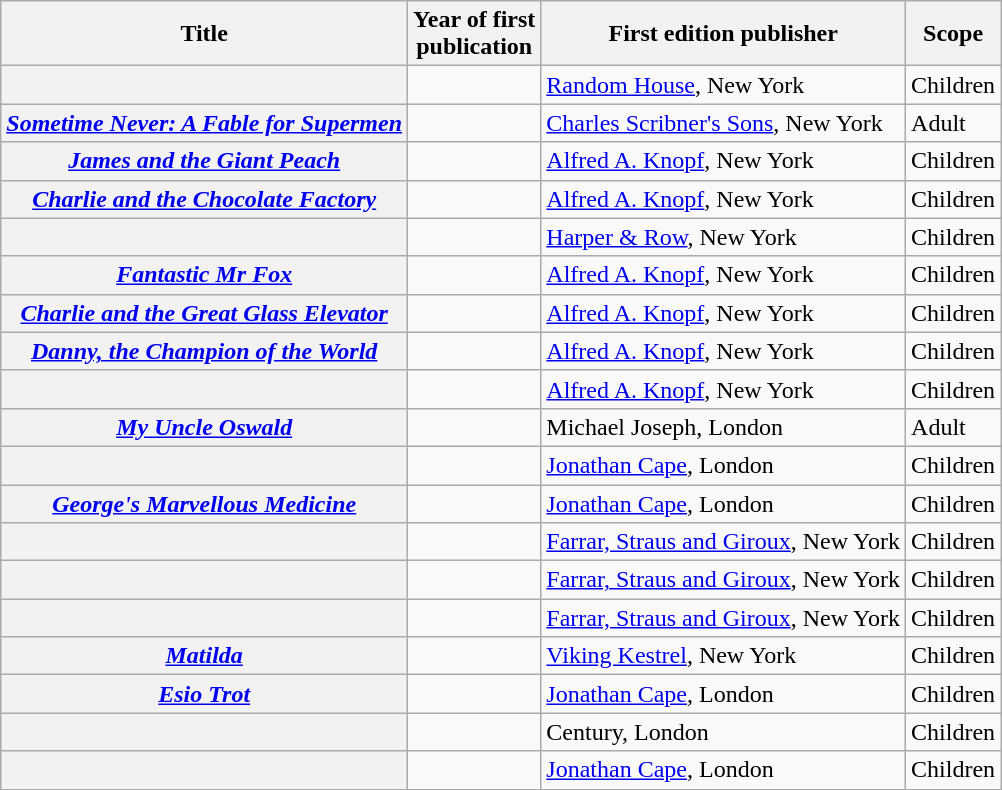<table class="wikitable plainrowheaders sortable" style="margin-right: 0;">
<tr>
<th scope="col">Title</th>
<th scope="col">Year of first<br>publication</th>
<th scope="col">First edition publisher</th>
<th scope="col">Scope</th>
</tr>
<tr>
<th scope="row"></th>
<td></td>
<td><a href='#'>Random House</a>, New York</td>
<td>Children</td>
</tr>
<tr>
<th scope="row"><em><a href='#'>Sometime Never: A Fable for Supermen</a></em></th>
<td></td>
<td><a href='#'>Charles Scribner's Sons</a>, New York</td>
<td>Adult</td>
</tr>
<tr>
<th scope="row"><em><a href='#'>James and the Giant Peach</a></em></th>
<td></td>
<td><a href='#'>Alfred A. Knopf</a>, New York</td>
<td>Children</td>
</tr>
<tr>
<th scope="row"><em><a href='#'>Charlie and the Chocolate Factory</a></em></th>
<td></td>
<td><a href='#'>Alfred A. Knopf</a>, New York</td>
<td>Children</td>
</tr>
<tr>
<th scope="row"></th>
<td></td>
<td><a href='#'>Harper & Row</a>, New York</td>
<td>Children</td>
</tr>
<tr>
<th scope="row"><em><a href='#'>Fantastic Mr Fox</a></em></th>
<td></td>
<td><a href='#'>Alfred A. Knopf</a>, New York</td>
<td>Children</td>
</tr>
<tr>
<th scope="row"><em><a href='#'>Charlie and the Great Glass Elevator</a></em></th>
<td></td>
<td><a href='#'>Alfred A. Knopf</a>, New York</td>
<td>Children</td>
</tr>
<tr>
<th scope="row"><em><a href='#'>Danny, the Champion of the World</a></em></th>
<td></td>
<td><a href='#'>Alfred A. Knopf</a>, New York</td>
<td>Children</td>
</tr>
<tr>
<th scope="row"></th>
<td></td>
<td><a href='#'>Alfred A. Knopf</a>, New York</td>
<td>Children</td>
</tr>
<tr>
<th scope="row"><em><a href='#'>My Uncle Oswald</a></em></th>
<td></td>
<td>Michael Joseph, London</td>
<td>Adult</td>
</tr>
<tr>
<th scope="row"></th>
<td></td>
<td><a href='#'>Jonathan Cape</a>, London</td>
<td>Children</td>
</tr>
<tr>
<th scope="row"><em><a href='#'>George's Marvellous Medicine</a></em></th>
<td></td>
<td><a href='#'>Jonathan Cape</a>, London</td>
<td>Children</td>
</tr>
<tr>
<th scope="row"></th>
<td></td>
<td><a href='#'>Farrar, Straus and Giroux</a>, New York</td>
<td>Children</td>
</tr>
<tr>
<th scope="row"></th>
<td></td>
<td><a href='#'>Farrar, Straus and Giroux</a>, New York</td>
<td>Children</td>
</tr>
<tr>
<th scope="row"></th>
<td></td>
<td><a href='#'>Farrar, Straus and Giroux</a>, New York</td>
<td>Children</td>
</tr>
<tr>
<th scope="row"><em><a href='#'>Matilda</a></em></th>
<td></td>
<td><a href='#'>Viking Kestrel</a>, New York</td>
<td>Children</td>
</tr>
<tr>
<th scope="row"><em><a href='#'>Esio Trot</a></em></th>
<td></td>
<td><a href='#'>Jonathan Cape</a>, London</td>
<td>Children</td>
</tr>
<tr>
<th scope="row"></th>
<td></td>
<td>Century, London</td>
<td>Children</td>
</tr>
<tr>
<th scope="row"></th>
<td></td>
<td><a href='#'>Jonathan Cape</a>, London</td>
<td>Children</td>
</tr>
</table>
